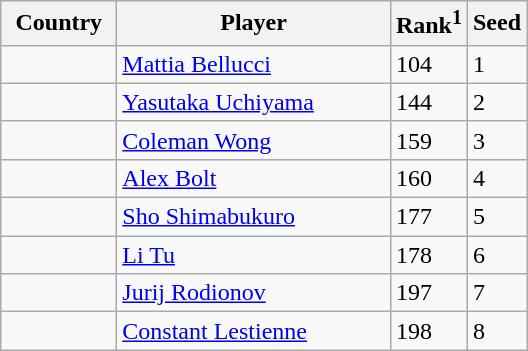<table class="sortable wikitable">
<tr>
<th width="70">Country</th>
<th width="175">Player</th>
<th>Rank<sup>1</sup></th>
<th>Seed</th>
</tr>
<tr>
<td></td>
<td><a href='#'>Mattia Bellucci</a></td>
<td>104</td>
<td>1</td>
</tr>
<tr>
<td></td>
<td><a href='#'>Yasutaka Uchiyama</a></td>
<td>144</td>
<td>2</td>
</tr>
<tr>
<td></td>
<td><a href='#'>Coleman Wong</a></td>
<td>159</td>
<td>3</td>
</tr>
<tr>
<td></td>
<td><a href='#'>Alex Bolt</a></td>
<td>160</td>
<td>4</td>
</tr>
<tr>
<td></td>
<td><a href='#'>Sho Shimabukuro</a></td>
<td>177</td>
<td>5</td>
</tr>
<tr>
<td></td>
<td><a href='#'>Li Tu</a></td>
<td>178</td>
<td>6</td>
</tr>
<tr>
<td></td>
<td><a href='#'>Jurij Rodionov</a></td>
<td>197</td>
<td>7</td>
</tr>
<tr>
<td></td>
<td><a href='#'>Constant Lestienne</a></td>
<td>198</td>
<td>8</td>
</tr>
</table>
